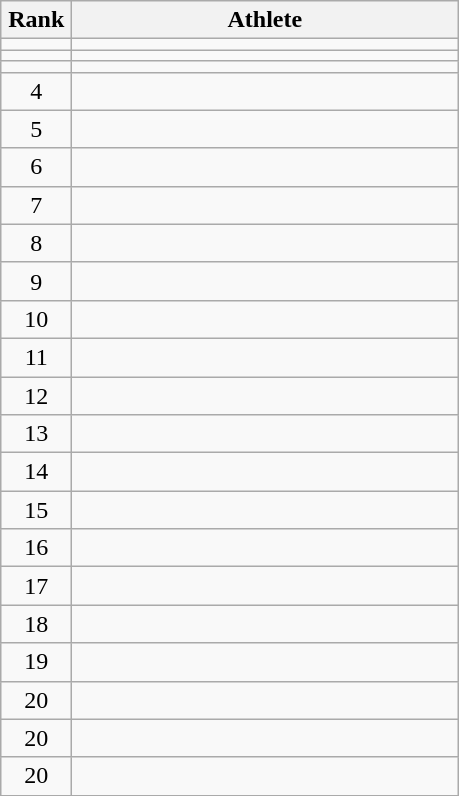<table class="wikitable" style="text-align: center;">
<tr>
<th width=40>Rank</th>
<th width=250>Athlete</th>
</tr>
<tr>
<td></td>
<td align="left"></td>
</tr>
<tr>
<td></td>
<td align="left"></td>
</tr>
<tr>
<td></td>
<td align="left"></td>
</tr>
<tr>
<td>4</td>
<td align="left"></td>
</tr>
<tr>
<td>5</td>
<td align="left"></td>
</tr>
<tr>
<td>6</td>
<td align="left"></td>
</tr>
<tr>
<td>7</td>
<td align="left"></td>
</tr>
<tr>
<td>8</td>
<td align="left"></td>
</tr>
<tr>
<td>9</td>
<td align="left"></td>
</tr>
<tr>
<td>10</td>
<td align="left"></td>
</tr>
<tr>
<td>11</td>
<td align="left"></td>
</tr>
<tr>
<td>12</td>
<td align="left"></td>
</tr>
<tr>
<td>13</td>
<td align="left"></td>
</tr>
<tr>
<td>14</td>
<td align="left"></td>
</tr>
<tr>
<td>15</td>
<td align="left"></td>
</tr>
<tr>
<td>16</td>
<td align="left"></td>
</tr>
<tr>
<td>17</td>
<td align="left"></td>
</tr>
<tr>
<td>18</td>
<td align="left"></td>
</tr>
<tr>
<td>19</td>
<td align="left"></td>
</tr>
<tr>
<td>20</td>
<td align="left"></td>
</tr>
<tr>
<td>20</td>
<td align="left"></td>
</tr>
<tr>
<td>20</td>
<td align="left"></td>
</tr>
</table>
